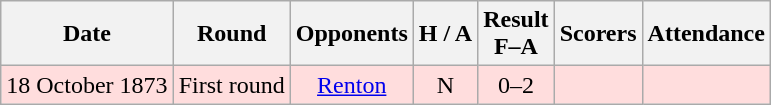<table class="wikitable" style="text-align:center">
<tr>
<th>Date</th>
<th>Round</th>
<th>Opponents</th>
<th>H / A</th>
<th>Result<br>F–A</th>
<th>Scorers</th>
<th>Attendance</th>
</tr>
<tr bgcolor=#ffdddd>
<td>18 October 1873</td>
<td>First round</td>
<td><a href='#'>Renton</a></td>
<td>N</td>
<td>0–2</td>
<td></td>
<td></td>
</tr>
</table>
